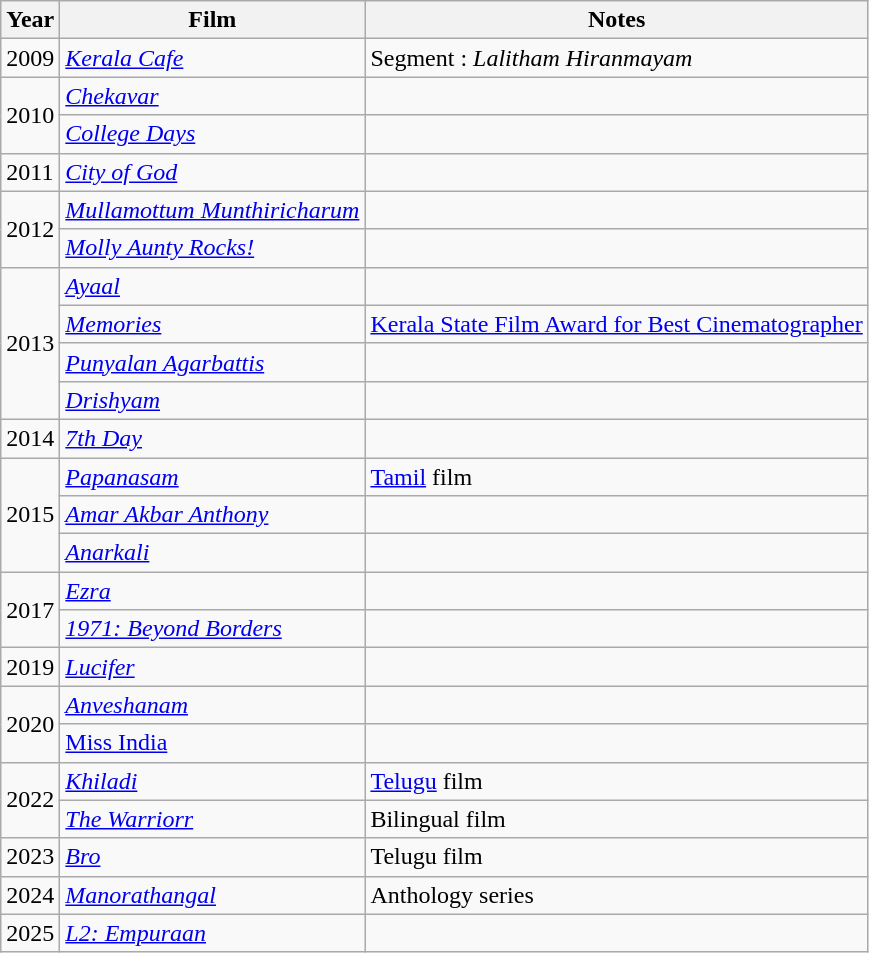<table class="wikitable sortable">
<tr>
<th>Year</th>
<th>Film</th>
<th>Notes</th>
</tr>
<tr>
<td>2009</td>
<td><em><a href='#'>Kerala Cafe</a></em></td>
<td>Segment : <em>Lalitham Hiranmayam</em></td>
</tr>
<tr>
<td rowspan="2">2010</td>
<td><em><a href='#'>Chekavar</a></em></td>
<td></td>
</tr>
<tr>
<td><em><a href='#'>College Days</a></em></td>
<td></td>
</tr>
<tr>
<td>2011</td>
<td><em><a href='#'>City of God</a></em></td>
<td></td>
</tr>
<tr>
<td rowspan="2">2012</td>
<td><em><a href='#'>Mullamottum Munthiricharum</a></em></td>
<td></td>
</tr>
<tr>
<td><em><a href='#'>Molly Aunty Rocks!</a></em></td>
<td></td>
</tr>
<tr>
<td rowspan="4">2013</td>
<td><em><a href='#'>Ayaal</a></em></td>
<td></td>
</tr>
<tr>
<td><em><a href='#'>Memories</a></em></td>
<td><a href='#'>Kerala State Film Award for Best Cinematographer</a></td>
</tr>
<tr>
<td><em><a href='#'>Punyalan Agarbattis</a></em></td>
<td></td>
</tr>
<tr>
<td><em><a href='#'>Drishyam</a></em></td>
<td></td>
</tr>
<tr>
<td>2014</td>
<td><em><a href='#'>7th Day</a></em></td>
<td></td>
</tr>
<tr>
<td rowspan="3">2015</td>
<td><em><a href='#'>Papanasam</a></em></td>
<td><a href='#'>Tamil</a> film</td>
</tr>
<tr>
<td><em><a href='#'>Amar Akbar Anthony</a></em></td>
<td></td>
</tr>
<tr>
<td><em><a href='#'>Anarkali</a></em></td>
<td></td>
</tr>
<tr>
<td rowspan="2">2017</td>
<td><em><a href='#'>Ezra</a></em></td>
<td></td>
</tr>
<tr>
<td><em><a href='#'>1971: Beyond Borders</a></em></td>
<td></td>
</tr>
<tr>
<td>2019</td>
<td><em><a href='#'>Lucifer</a></em></td>
<td></td>
</tr>
<tr>
<td rowspan="2">2020</td>
<td><em><a href='#'>Anveshanam</a></em></td>
<td></td>
</tr>
<tr>
<td><em><a href='#'></em>Miss India<em></a></em></td>
<td></td>
</tr>
<tr>
<td rowspan="2">2022</td>
<td><em><a href='#'>Khiladi</a></em></td>
<td><a href='#'>Telugu</a> film</td>
</tr>
<tr>
<td><em><a href='#'>The Warriorr</a></em></td>
<td>Bilingual film</td>
</tr>
<tr>
<td>2023</td>
<td><em><a href='#'>Bro</a></em></td>
<td>Telugu film</td>
</tr>
<tr>
<td>2024</td>
<td><em><a href='#'>Manorathangal</a></em></td>
<td>Anthology series</td>
</tr>
<tr>
<td>2025</td>
<td><em><a href='#'>L2: Empuraan</a></em></td>
<td></td>
</tr>
</table>
